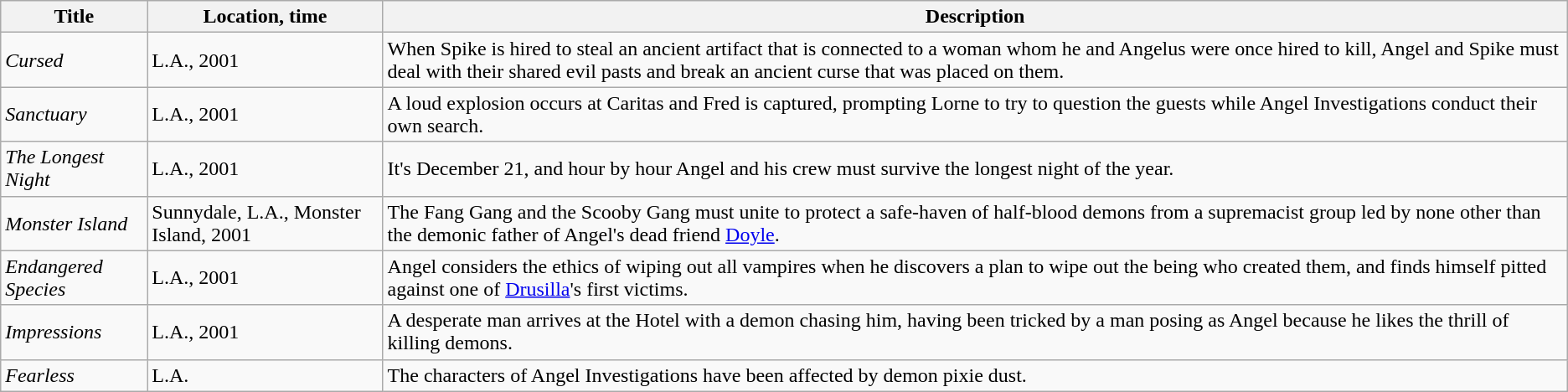<table class="wikitable">
<tr>
<th>Title</th>
<th>Location, time</th>
<th>Description</th>
</tr>
<tr>
<td><em>Cursed</em></td>
<td>L.A., 2001</td>
<td>When Spike is hired to steal an ancient artifact that is connected to a woman whom he and Angelus were once hired to kill, Angel and Spike must deal with their shared evil pasts and break an ancient curse that was placed on them.</td>
</tr>
<tr>
<td><em>Sanctuary</em></td>
<td>L.A., 2001</td>
<td>A loud explosion occurs at Caritas and Fred is captured, prompting Lorne to try to question the guests while Angel Investigations conduct their own search.</td>
</tr>
<tr>
<td><em>The Longest Night</em></td>
<td>L.A., 2001</td>
<td>It's December 21, and hour by hour Angel and his crew must survive the longest night of the year.</td>
</tr>
<tr>
<td><em>Monster Island</em></td>
<td>Sunnydale, L.A., Monster Island, 2001</td>
<td>The Fang Gang and the Scooby Gang must unite to protect a safe-haven of half-blood demons from a supremacist group led by none other than the demonic father of Angel's dead friend <a href='#'>Doyle</a>.</td>
</tr>
<tr>
<td><em>Endangered Species</em></td>
<td>L.A., 2001</td>
<td>Angel considers the ethics of wiping out all vampires when he discovers a plan to wipe out the being who created them, and finds himself pitted against one of <a href='#'>Drusilla</a>'s first victims.</td>
</tr>
<tr>
<td><em>Impressions</em></td>
<td>L.A., 2001</td>
<td>A desperate man arrives at the Hotel with a demon chasing him, having been tricked by a man posing as Angel because he likes the thrill of killing demons.</td>
</tr>
<tr>
<td><em>Fearless</em></td>
<td>L.A.</td>
<td>The characters of Angel Investigations have been affected by demon pixie dust.</td>
</tr>
</table>
